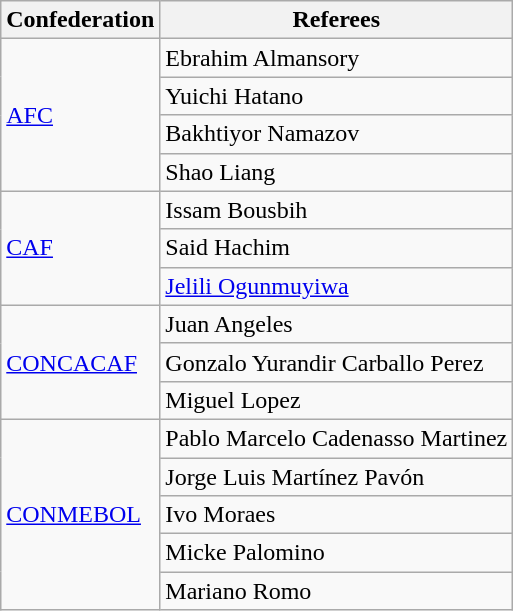<table class="wikitable">
<tr>
<th>Confederation</th>
<th>Referees</th>
</tr>
<tr>
<td rowspan="4"><a href='#'>AFC</a></td>
<td> Ebrahim Almansory</td>
</tr>
<tr>
<td> Yuichi Hatano</td>
</tr>
<tr>
<td> Bakhtiyor Namazov</td>
</tr>
<tr>
<td> Shao Liang</td>
</tr>
<tr>
<td rowspan="3"><a href='#'>CAF</a></td>
<td> Issam Bousbih</td>
</tr>
<tr>
<td> Said Hachim</td>
</tr>
<tr>
<td> <a href='#'>Jelili Ogunmuyiwa</a></td>
</tr>
<tr>
<td rowspan="3"><a href='#'>CONCACAF</a></td>
<td> Juan Angeles</td>
</tr>
<tr>
<td> Gonzalo Yurandir Carballo Perez</td>
</tr>
<tr>
<td> Miguel Lopez</td>
</tr>
<tr>
<td rowspan="5"><a href='#'>CONMEBOL</a></td>
<td> Pablo Marcelo Cadenasso Martinez</td>
</tr>
<tr>
<td> Jorge Luis Martínez Pavón</td>
</tr>
<tr>
<td> Ivo Moraes</td>
</tr>
<tr>
<td> Micke Palomino</td>
</tr>
<tr>
<td> Mariano Romo</td>
</tr>
</table>
